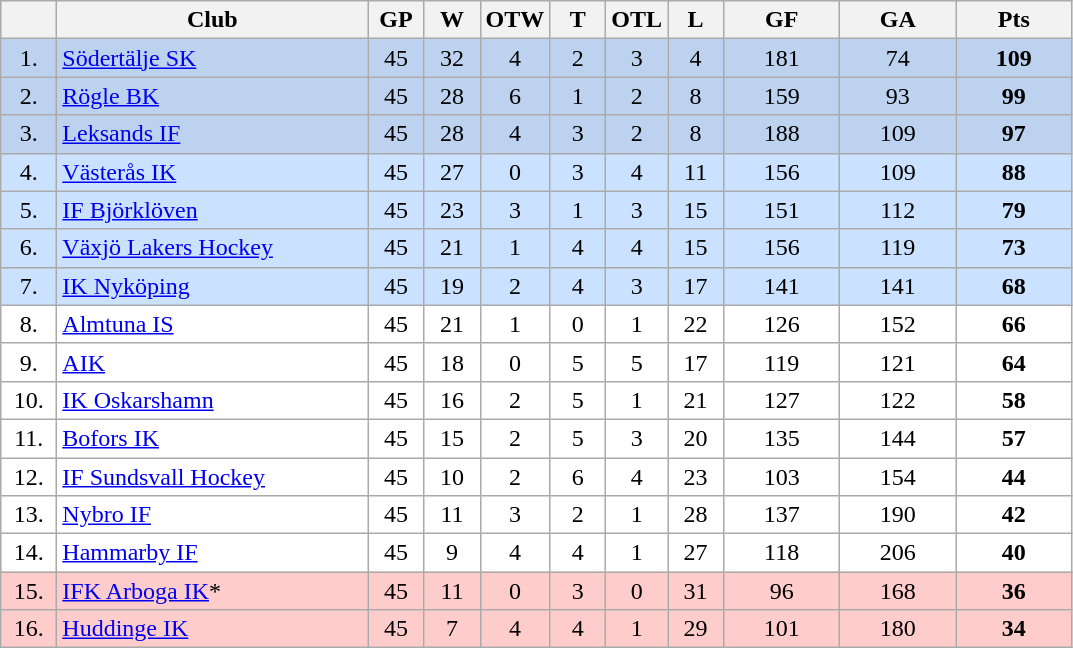<table class="wikitable">
<tr>
<th width="30"></th>
<th width="200">Club</th>
<th width="30">GP</th>
<th width="30">W</th>
<th width="30">OTW</th>
<th width="30">T</th>
<th width="30">OTL</th>
<th width="30">L</th>
<th width="70">GF</th>
<th width="70">GA</th>
<th width="70">Pts</th>
</tr>
<tr bgcolor="#BCD2EE" align="center">
<td>1.</td>
<td align="left"><a href='#'>Södertälje SK</a></td>
<td>45</td>
<td>32</td>
<td>4</td>
<td>2</td>
<td>3</td>
<td>4</td>
<td>181</td>
<td>74</td>
<td><strong>109</strong></td>
</tr>
<tr bgcolor="#BCD2EE" align="center">
<td>2.</td>
<td align="left"><a href='#'>Rögle BK</a></td>
<td>45</td>
<td>28</td>
<td>6</td>
<td>1</td>
<td>2</td>
<td>8</td>
<td>159</td>
<td>93</td>
<td><strong>99</strong></td>
</tr>
<tr bgcolor="#BCD2EE" align="center">
<td>3.</td>
<td align="left"><a href='#'>Leksands IF</a></td>
<td>45</td>
<td>28</td>
<td>4</td>
<td>3</td>
<td>2</td>
<td>8</td>
<td>188</td>
<td>109</td>
<td><strong>97</strong></td>
</tr>
<tr bgcolor="#CAE1FF" align="center">
<td>4.</td>
<td align="left"><a href='#'>Västerås IK</a></td>
<td>45</td>
<td>27</td>
<td>0</td>
<td>3</td>
<td>4</td>
<td>11</td>
<td>156</td>
<td>109</td>
<td><strong>88</strong></td>
</tr>
<tr bgcolor="#CAE1FF" align="center">
<td>5.</td>
<td align="left"><a href='#'>IF Björklöven</a></td>
<td>45</td>
<td>23</td>
<td>3</td>
<td>1</td>
<td>3</td>
<td>15</td>
<td>151</td>
<td>112</td>
<td><strong>79</strong></td>
</tr>
<tr bgcolor="#CAE1FF" align="center">
<td>6.</td>
<td align="left"><a href='#'>Växjö Lakers Hockey</a></td>
<td>45</td>
<td>21</td>
<td>1</td>
<td>4</td>
<td>4</td>
<td>15</td>
<td>156</td>
<td>119</td>
<td><strong>73</strong></td>
</tr>
<tr bgcolor="#CAE1FF" align="center">
<td>7.</td>
<td align="left"><a href='#'>IK Nyköping</a></td>
<td>45</td>
<td>19</td>
<td>2</td>
<td>4</td>
<td>3</td>
<td>17</td>
<td>141</td>
<td>141</td>
<td><strong>68</strong></td>
</tr>
<tr bgcolor="#FFFFFF" align="center">
<td>8.</td>
<td align="left"><a href='#'>Almtuna IS</a></td>
<td>45</td>
<td>21</td>
<td>1</td>
<td>0</td>
<td>1</td>
<td>22</td>
<td>126</td>
<td>152</td>
<td><strong>66</strong></td>
</tr>
<tr bgcolor="#FFFFFF" align="center">
<td>9.</td>
<td align="left"><a href='#'>AIK</a></td>
<td>45</td>
<td>18</td>
<td>0</td>
<td>5</td>
<td>5</td>
<td>17</td>
<td>119</td>
<td>121</td>
<td><strong>64</strong></td>
</tr>
<tr bgcolor="#FFFFFF" align="center">
<td>10.</td>
<td align="left"><a href='#'>IK Oskarshamn</a></td>
<td>45</td>
<td>16</td>
<td>2</td>
<td>5</td>
<td>1</td>
<td>21</td>
<td>127</td>
<td>122</td>
<td><strong>58</strong></td>
</tr>
<tr bgcolor="#FFFFFF" align="center">
<td>11.</td>
<td align="left"><a href='#'>Bofors IK</a></td>
<td>45</td>
<td>15</td>
<td>2</td>
<td>5</td>
<td>3</td>
<td>20</td>
<td>135</td>
<td>144</td>
<td><strong>57</strong></td>
</tr>
<tr bgcolor="#FFFFFF" align="center">
<td>12.</td>
<td align="left"><a href='#'>IF Sundsvall Hockey</a></td>
<td>45</td>
<td>10</td>
<td>2</td>
<td>6</td>
<td>4</td>
<td>23</td>
<td>103</td>
<td>154</td>
<td><strong>44</strong></td>
</tr>
<tr bgcolor="#FFFFFF" align="center">
<td>13.</td>
<td align="left"><a href='#'>Nybro IF</a></td>
<td>45</td>
<td>11</td>
<td>3</td>
<td>2</td>
<td>1</td>
<td>28</td>
<td>137</td>
<td>190</td>
<td><strong>42</strong></td>
</tr>
<tr bgcolor="#FFFFFF" align="center">
<td>14.</td>
<td align="left"><a href='#'>Hammarby IF</a></td>
<td>45</td>
<td>9</td>
<td>4</td>
<td>4</td>
<td>1</td>
<td>27</td>
<td>118</td>
<td>206</td>
<td><strong>40</strong></td>
</tr>
<tr bgcolor="#FFCCCC" align="center">
<td>15.</td>
<td align="left"><a href='#'>IFK Arboga IK</a>*</td>
<td>45</td>
<td>11</td>
<td>0</td>
<td>3</td>
<td>0</td>
<td>31</td>
<td>96</td>
<td>168</td>
<td><strong>36</strong></td>
</tr>
<tr bgcolor="#FFCCCC" align="center">
<td>16.</td>
<td align="left"><a href='#'>Huddinge IK</a></td>
<td>45</td>
<td>7</td>
<td>4</td>
<td>4</td>
<td>1</td>
<td>29</td>
<td>101</td>
<td>180</td>
<td><strong>34</strong></td>
</tr>
</table>
